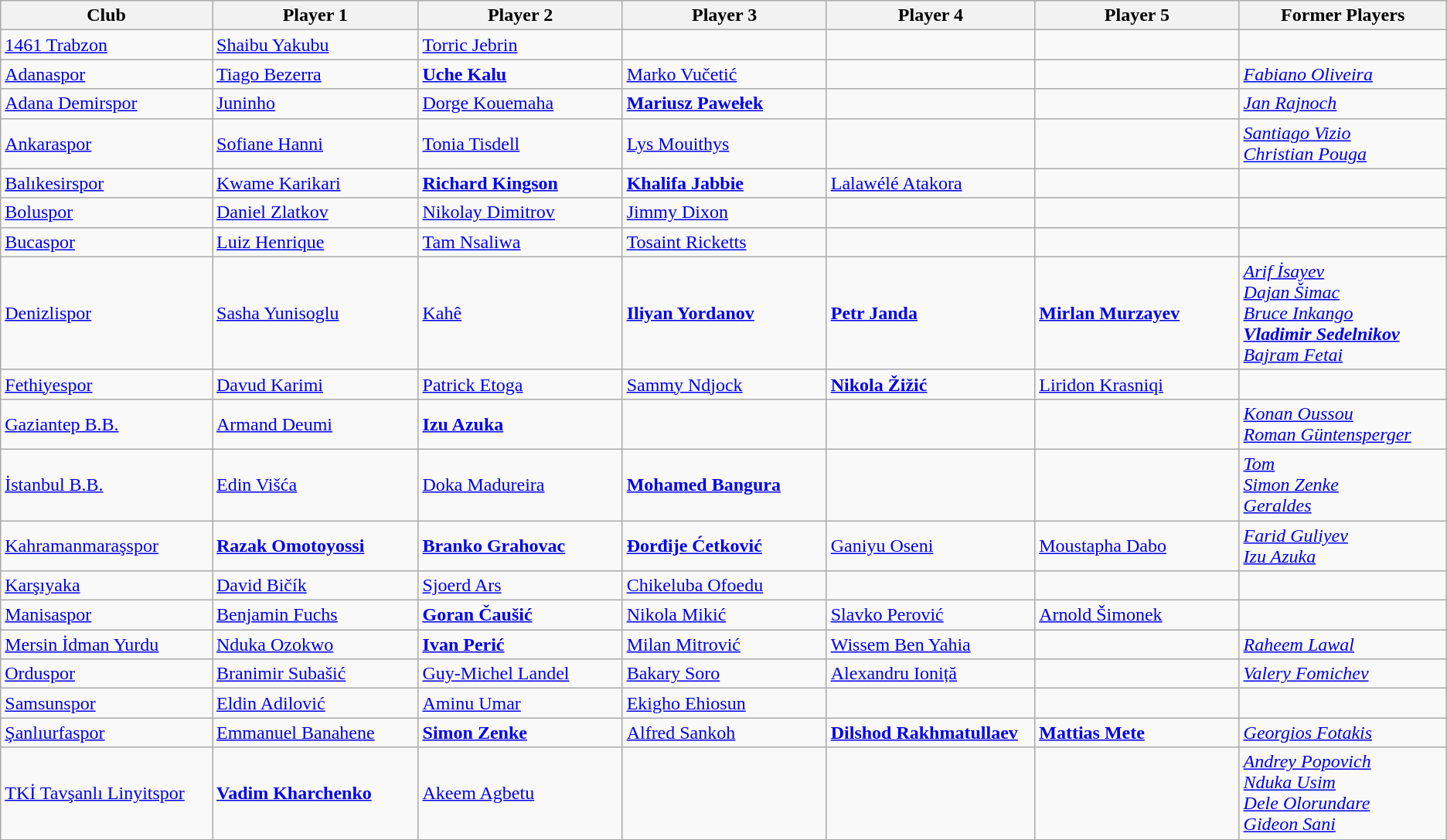<table class="wikitable">
<tr>
<th width="180">Club</th>
<th width="180">Player 1</th>
<th width="180">Player 2</th>
<th width="180">Player 3</th>
<th width="180">Player 4</th>
<th width="180">Player 5</th>
<th width="180">Former Players</th>
</tr>
<tr>
<td><a href='#'>1461 Trabzon</a></td>
<td> <a href='#'>Shaibu Yakubu</a></td>
<td> <a href='#'>Torric Jebrin</a></td>
<td></td>
<td></td>
<td></td>
<td></td>
</tr>
<tr>
<td><a href='#'>Adanaspor</a></td>
<td> <a href='#'>Tiago Bezerra</a></td>
<td> <strong><a href='#'>Uche Kalu</a></strong></td>
<td> <a href='#'>Marko Vučetić</a></td>
<td></td>
<td></td>
<td> <em><a href='#'>Fabiano Oliveira</a></em></td>
</tr>
<tr>
<td><a href='#'>Adana Demirspor</a></td>
<td> <a href='#'>Juninho</a></td>
<td> <a href='#'>Dorge Kouemaha</a></td>
<td> <strong><a href='#'>Mariusz Pawełek</a></strong></td>
<td></td>
<td></td>
<td> <em><a href='#'>Jan Rajnoch</a></em></td>
</tr>
<tr>
<td><a href='#'>Ankaraspor</a></td>
<td> <a href='#'>Sofiane Hanni</a></td>
<td> <a href='#'>Tonia Tisdell</a></td>
<td> <a href='#'>Lys Mouithys</a></td>
<td></td>
<td></td>
<td> <em><a href='#'>Santiago Vizio</a></em> <br>  <em><a href='#'>Christian Pouga</a></em></td>
</tr>
<tr>
<td><a href='#'>Balıkesirspor</a></td>
<td> <a href='#'>Kwame Karikari</a></td>
<td> <strong><a href='#'>Richard Kingson</a></strong></td>
<td> <strong><a href='#'>Khalifa Jabbie</a></strong></td>
<td> <a href='#'>Lalawélé Atakora</a></td>
<td></td>
<td></td>
</tr>
<tr>
<td><a href='#'>Boluspor</a></td>
<td> <a href='#'>Daniel Zlatkov</a></td>
<td> <a href='#'>Nikolay Dimitrov</a></td>
<td> <a href='#'>Jimmy Dixon</a></td>
<td></td>
<td></td>
<td></td>
</tr>
<tr>
<td><a href='#'>Bucaspor</a></td>
<td> <a href='#'>Luiz Henrique</a></td>
<td> <a href='#'>Tam Nsaliwa</a></td>
<td> <a href='#'>Tosaint Ricketts</a></td>
<td></td>
<td></td>
<td></td>
</tr>
<tr>
<td><a href='#'>Denizlispor</a></td>
<td> <a href='#'>Sasha Yunisoglu</a></td>
<td> <a href='#'>Kahê</a></td>
<td> <strong><a href='#'>Iliyan Yordanov</a></strong></td>
<td> <strong><a href='#'>Petr Janda</a></strong></td>
<td> <strong><a href='#'>Mirlan Murzayev</a></strong></td>
<td> <em><a href='#'>Arif İsayev</a></em> <br>  <em><a href='#'>Dajan Šimac</a></em> <br>  <em><a href='#'>Bruce Inkango</a></em> <br>  <strong><em><a href='#'>Vladimir Sedelnikov</a></em></strong> <br>  <em><a href='#'>Bajram Fetai</a></em></td>
</tr>
<tr>
<td><a href='#'>Fethiyespor</a></td>
<td> <a href='#'>Davud Karimi</a></td>
<td> <a href='#'>Patrick Etoga</a></td>
<td> <a href='#'>Sammy Ndjock</a></td>
<td> <strong><a href='#'>Nikola Žižić</a></strong></td>
<td> <a href='#'>Liridon Krasniqi</a></td>
<td></td>
</tr>
<tr>
<td><a href='#'>Gaziantep B.B.</a></td>
<td> <a href='#'>Armand Deumi</a></td>
<td> <strong><a href='#'>Izu Azuka</a></strong></td>
<td></td>
<td></td>
<td></td>
<td> <em><a href='#'>Konan Oussou</a></em> <br>  <em><a href='#'>Roman Güntensperger</a></em></td>
</tr>
<tr>
<td><a href='#'>İstanbul B.B.</a></td>
<td> <a href='#'>Edin Višća</a></td>
<td> <a href='#'>Doka Madureira</a></td>
<td> <strong><a href='#'>Mohamed Bangura</a></strong></td>
<td></td>
<td></td>
<td> <em><a href='#'>Tom</a></em> <br>  <em><a href='#'>Simon Zenke</a></em> <br>  <em><a href='#'>Geraldes</a></em></td>
</tr>
<tr>
<td><a href='#'>Kahramanmaraşspor</a></td>
<td> <strong><a href='#'>Razak Omotoyossi</a></strong></td>
<td> <strong><a href='#'>Branko Grahovac</a></strong></td>
<td> <strong><a href='#'>Đorđije Ćetković</a></strong></td>
<td> <a href='#'>Ganiyu Oseni</a></td>
<td> <a href='#'>Moustapha Dabo</a></td>
<td> <em><a href='#'>Farid Guliyev</a></em> <br>  <em><a href='#'>Izu Azuka</a></em></td>
</tr>
<tr>
<td><a href='#'>Karşıyaka</a></td>
<td> <a href='#'>David Bičík</a></td>
<td> <a href='#'>Sjoerd Ars</a></td>
<td> <a href='#'>Chikeluba Ofoedu</a></td>
<td></td>
<td></td>
<td></td>
</tr>
<tr>
<td><a href='#'>Manisaspor</a></td>
<td> <a href='#'>Benjamin Fuchs</a></td>
<td> <strong><a href='#'>Goran Čaušić</a></strong></td>
<td> <a href='#'>Nikola Mikić</a></td>
<td> <a href='#'>Slavko Perović</a></td>
<td> <a href='#'>Arnold Šimonek</a></td>
<td></td>
</tr>
<tr>
<td><a href='#'>Mersin İdman Yurdu</a></td>
<td> <a href='#'>Nduka Ozokwo</a></td>
<td> <strong><a href='#'>Ivan Perić</a></strong></td>
<td> <a href='#'>Milan Mitrović</a></td>
<td> <a href='#'>Wissem Ben Yahia</a></td>
<td></td>
<td> <em><a href='#'>Raheem Lawal</a></em></td>
</tr>
<tr>
<td><a href='#'>Orduspor</a></td>
<td> <a href='#'>Branimir Subašić</a></td>
<td> <a href='#'>Guy-Michel Landel</a></td>
<td> <a href='#'>Bakary Soro</a></td>
<td> <a href='#'>Alexandru Ioniță</a></td>
<td></td>
<td> <em><a href='#'>Valery Fomichev</a></em></td>
</tr>
<tr>
<td><a href='#'>Samsunspor</a></td>
<td> <a href='#'>Eldin Adilović</a></td>
<td> <a href='#'>Aminu Umar</a></td>
<td> <a href='#'>Ekigho Ehiosun</a></td>
<td></td>
<td></td>
<td></td>
</tr>
<tr>
<td><a href='#'>Şanlıurfaspor</a></td>
<td> <a href='#'>Emmanuel Banahene</a></td>
<td> <strong><a href='#'>Simon Zenke</a></strong></td>
<td> <a href='#'>Alfred Sankoh</a></td>
<td> <strong><a href='#'>Dilshod Rakhmatullaev</a></strong></td>
<td> <strong><a href='#'>Mattias Mete</a></strong></td>
<td> <em><a href='#'>Georgios Fotakis</a></em></td>
</tr>
<tr>
<td><a href='#'>TKİ Tavşanlı Linyitspor</a></td>
<td> <strong><a href='#'>Vadim Kharchenko</a></strong></td>
<td> <a href='#'>Akeem Agbetu</a></td>
<td></td>
<td></td>
<td></td>
<td> <em><a href='#'>Andrey Popovich</a></em> <br>  <em><a href='#'>Nduka Usim</a></em> <br>  <em><a href='#'>Dele Olorundare</a></em> <br>  <em><a href='#'>Gideon Sani</a></em></td>
</tr>
<tr>
</tr>
</table>
